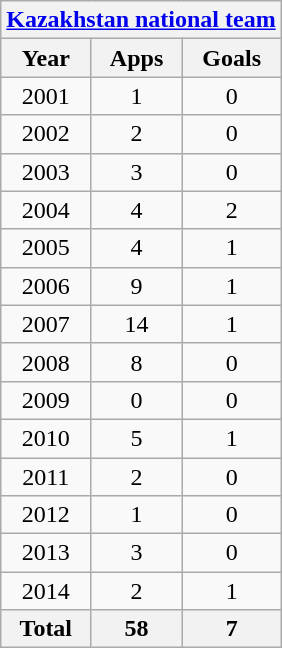<table class="wikitable" style="text-align:center">
<tr>
<th colspan=3><a href='#'>Kazakhstan national team</a></th>
</tr>
<tr>
<th>Year</th>
<th>Apps</th>
<th>Goals</th>
</tr>
<tr>
<td>2001</td>
<td>1</td>
<td>0</td>
</tr>
<tr>
<td>2002</td>
<td>2</td>
<td>0</td>
</tr>
<tr>
<td>2003</td>
<td>3</td>
<td>0</td>
</tr>
<tr>
<td>2004</td>
<td>4</td>
<td>2</td>
</tr>
<tr>
<td>2005</td>
<td>4</td>
<td>1</td>
</tr>
<tr>
<td>2006</td>
<td>9</td>
<td>1</td>
</tr>
<tr>
<td>2007</td>
<td>14</td>
<td>1</td>
</tr>
<tr>
<td>2008</td>
<td>8</td>
<td>0</td>
</tr>
<tr>
<td>2009</td>
<td>0</td>
<td>0</td>
</tr>
<tr>
<td>2010</td>
<td>5</td>
<td>1</td>
</tr>
<tr>
<td>2011</td>
<td>2</td>
<td>0</td>
</tr>
<tr>
<td>2012</td>
<td>1</td>
<td>0</td>
</tr>
<tr>
<td>2013</td>
<td>3</td>
<td>0</td>
</tr>
<tr>
<td>2014</td>
<td>2</td>
<td>1</td>
</tr>
<tr>
<th>Total</th>
<th>58</th>
<th>7</th>
</tr>
</table>
